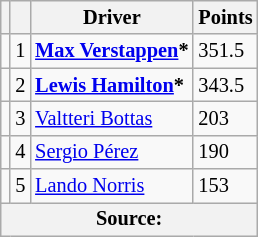<table class="wikitable" style="font-size: 85%;">
<tr>
<th scope="col"></th>
<th scope="col"></th>
<th scope="col">Driver</th>
<th scope="col">Points</th>
</tr>
<tr>
<td align="left"></td>
<td align="center">1</td>
<td> <strong><a href='#'>Max Verstappen</a>*</strong></td>
<td align="left">351.5</td>
</tr>
<tr>
<td align="left"></td>
<td align="center">2</td>
<td> <strong><a href='#'>Lewis Hamilton</a>*</strong></td>
<td align="left">343.5</td>
</tr>
<tr>
<td align="left"></td>
<td align="center">3</td>
<td> <a href='#'>Valtteri Bottas</a></td>
<td align="left">203</td>
</tr>
<tr>
<td align="left"></td>
<td align="center">4</td>
<td> <a href='#'>Sergio Pérez</a></td>
<td align="left">190</td>
</tr>
<tr>
<td align="left"></td>
<td align="center">5</td>
<td> <a href='#'>Lando Norris</a></td>
<td align="left">153</td>
</tr>
<tr>
<th colspan=4>Source:</th>
</tr>
</table>
